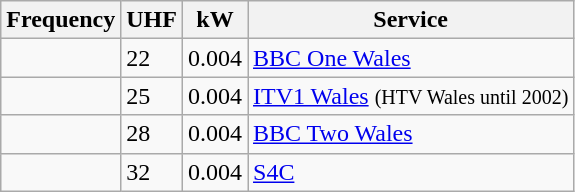<table class="wikitable sortable">
<tr>
<th>Frequency</th>
<th>UHF</th>
<th>kW</th>
<th>Service</th>
</tr>
<tr>
<td></td>
<td>22</td>
<td>0.004</td>
<td><a href='#'>BBC One Wales</a></td>
</tr>
<tr>
<td></td>
<td>25</td>
<td>0.004</td>
<td><a href='#'>ITV1 Wales</a> <small>(HTV Wales until 2002)</small></td>
</tr>
<tr>
<td></td>
<td>28</td>
<td>0.004</td>
<td><a href='#'>BBC Two Wales</a></td>
</tr>
<tr>
<td></td>
<td>32</td>
<td>0.004</td>
<td><a href='#'>S4C</a></td>
</tr>
</table>
